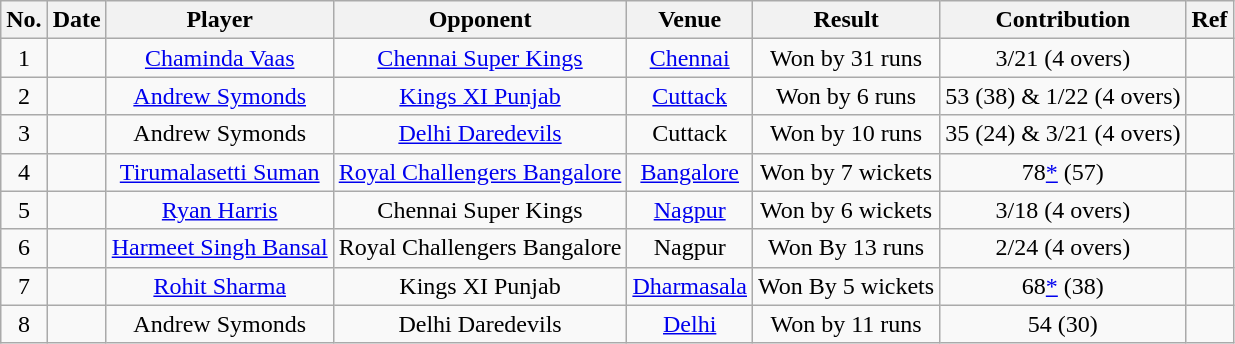<table class="wikitable" style="text-align:center">
<tr>
<th>No.</th>
<th>Date</th>
<th>Player</th>
<th>Opponent</th>
<th>Venue</th>
<th>Result</th>
<th>Contribution</th>
<th>Ref</th>
</tr>
<tr>
<td>1</td>
<td></td>
<td><a href='#'>Chaminda Vaas</a></td>
<td><a href='#'>Chennai Super Kings</a></td>
<td><a href='#'>Chennai</a></td>
<td>Won by 31 runs</td>
<td>3/21 (4 overs)</td>
<td></td>
</tr>
<tr>
<td>2</td>
<td></td>
<td><a href='#'>Andrew Symonds</a></td>
<td><a href='#'>Kings XI Punjab</a></td>
<td><a href='#'>Cuttack</a></td>
<td>Won by 6 runs</td>
<td>53 (38) & 1/22 (4 overs)</td>
<td></td>
</tr>
<tr>
<td>3</td>
<td></td>
<td>Andrew Symonds</td>
<td><a href='#'>Delhi Daredevils</a></td>
<td>Cuttack</td>
<td>Won by 10 runs</td>
<td>35 (24) & 3/21 (4 overs)</td>
<td></td>
</tr>
<tr>
<td>4</td>
<td></td>
<td><a href='#'>Tirumalasetti Suman</a></td>
<td><a href='#'>Royal Challengers Bangalore</a></td>
<td><a href='#'>Bangalore</a></td>
<td>Won by 7 wickets</td>
<td>78<a href='#'>*</a> (57)</td>
<td></td>
</tr>
<tr>
<td>5</td>
<td></td>
<td><a href='#'>Ryan Harris</a></td>
<td>Chennai Super Kings</td>
<td><a href='#'>Nagpur</a></td>
<td>Won by 6 wickets</td>
<td>3/18 (4 overs)</td>
<td></td>
</tr>
<tr>
<td>6</td>
<td></td>
<td><a href='#'>Harmeet Singh Bansal</a></td>
<td>Royal Challengers Bangalore</td>
<td>Nagpur</td>
<td>Won By 13 runs</td>
<td>2/24 (4 overs)</td>
<td></td>
</tr>
<tr>
<td>7</td>
<td></td>
<td><a href='#'>Rohit Sharma</a></td>
<td>Kings XI Punjab</td>
<td><a href='#'>Dharmasala</a></td>
<td>Won By 5 wickets</td>
<td>68<a href='#'>*</a> (38)</td>
<td></td>
</tr>
<tr>
<td>8</td>
<td></td>
<td>Andrew Symonds</td>
<td>Delhi Daredevils</td>
<td><a href='#'>Delhi</a></td>
<td>Won by 11 runs</td>
<td>54 (30)</td>
<td></td>
</tr>
</table>
